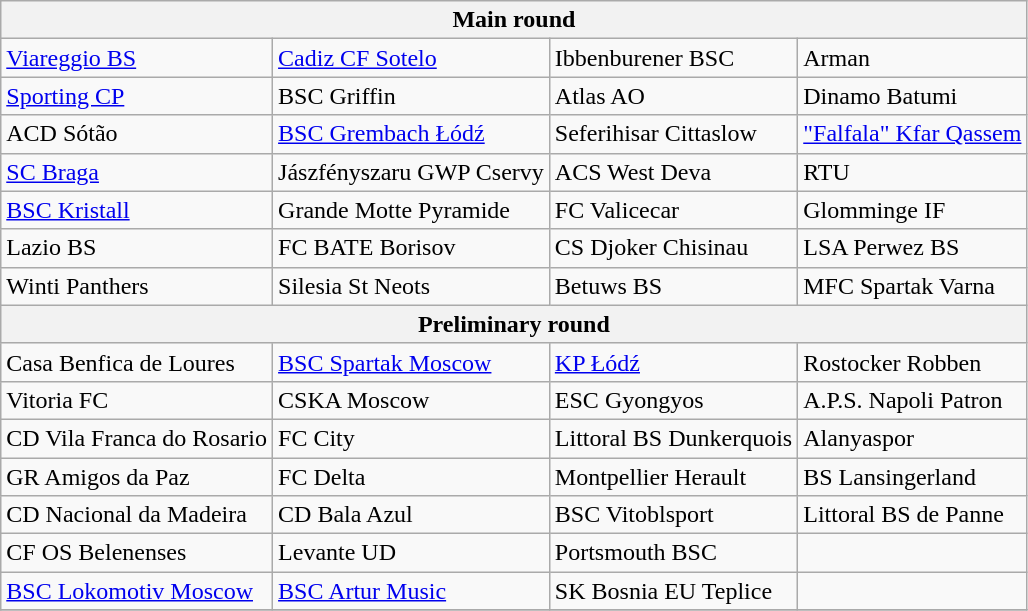<table class="wikitable">
<tr>
<th colspan=4>Main round</th>
</tr>
<tr>
<td> <a href='#'>Viareggio BS</a> </td>
<td> <a href='#'>Cadiz CF Sotelo</a></td>
<td> Ibbenburener BSC</td>
<td> Arman</td>
</tr>
<tr>
<td> <a href='#'>Sporting CP</a></td>
<td> BSC Griffin</td>
<td> Atlas AO</td>
<td> Dinamo Batumi</td>
</tr>
<tr>
<td> ACD Sótão </td>
<td> <a href='#'>BSC Grembach Łódź</a></td>
<td> Seferihisar Cittaslow</td>
<td> <a href='#'>"Falfala" Kfar Qassem</a></td>
</tr>
<tr>
<td> <a href='#'>SC Braga</a> </td>
<td> Jászfényszaru GWP Cservy</td>
<td> ACS West Deva</td>
<td> RTU</td>
</tr>
<tr>
<td> <a href='#'>BSC Kristall</a></td>
<td> Grande Motte Pyramide</td>
<td> FC Valicecar</td>
<td> Glomminge IF</td>
</tr>
<tr>
<td> Lazio BS </td>
<td> FC BATE Borisov</td>
<td> CS Djoker Chisinau</td>
<td> LSA Perwez BS</td>
</tr>
<tr>
<td> Winti Panthers</td>
<td> Silesia St Neots</td>
<td> Betuws BS</td>
<td> MFC Spartak Varna</td>
</tr>
<tr>
<th colspan=4>Preliminary round</th>
</tr>
<tr>
<td> Casa Benfica de Loures</td>
<td> <a href='#'>BSC Spartak Moscow</a></td>
<td> <a href='#'>KP Łódź</a></td>
<td> Rostocker Robben</td>
</tr>
<tr>
<td> Vitoria FC</td>
<td> CSKA Moscow</td>
<td> ESC Gyongyos</td>
<td> A.P.S. Napoli Patron</td>
</tr>
<tr>
<td> CD Vila Franca do Rosario</td>
<td> FC City</td>
<td> Littoral BS Dunkerquois</td>
<td> Alanyaspor</td>
</tr>
<tr>
<td> GR Amigos da Paz</td>
<td> FC Delta</td>
<td> Montpellier Herault</td>
<td> BS Lansingerland</td>
</tr>
<tr>
<td> CD Nacional da Madeira</td>
<td> CD Bala Azul</td>
<td> BSC Vitoblsport</td>
<td> Littoral BS de Panne</td>
</tr>
<tr>
<td> CF OS Belenenses</td>
<td> Levante UD</td>
<td> Portsmouth BSC</td>
<td></td>
</tr>
<tr>
<td> <a href='#'>BSC Lokomotiv Moscow</a></td>
<td> <a href='#'>BSC Artur Music</a></td>
<td> SK Bosnia EU Teplice</td>
<td></td>
</tr>
<tr>
</tr>
</table>
